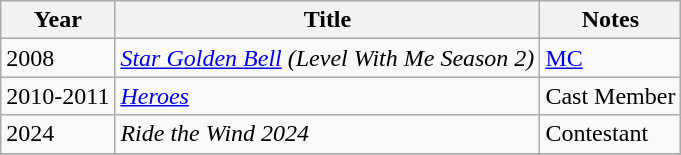<table class="wikitable">
<tr>
<th>Year</th>
<th>Title</th>
<th>Notes</th>
</tr>
<tr>
<td>2008</td>
<td><em><a href='#'>Star Golden Bell</a> (Level With Me Season 2)</em></td>
<td><a href='#'>MC</a></td>
</tr>
<tr>
<td>2010-2011</td>
<td><em><a href='#'>Heroes</a></em></td>
<td>Cast Member</td>
</tr>
<tr>
<td>2024</td>
<td><em>Ride the Wind 2024</em></td>
<td>Contestant</td>
</tr>
<tr>
</tr>
</table>
